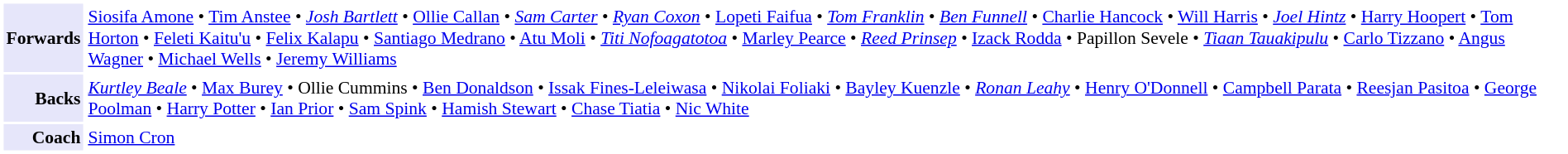<table cellpadding="2" style="border:1px solid white;font-size:90%">
<tr>
<td style="text-align:right" bgcolor="lavender"><strong>Forwards</strong></td>
<td style="text-align:left"><a href='#'>Siosifa Amone</a> • <a href='#'>Tim Anstee</a> • <em><a href='#'>Josh Bartlett</a></em> • <a href='#'>Ollie Callan</a> • <em><a href='#'>Sam Carter</a></em> • <em><a href='#'>Ryan Coxon</a></em> • <a href='#'>Lopeti Faifua</a> • <em><a href='#'>Tom Franklin</a></em> • <em><a href='#'>Ben Funnell</a></em> • <a href='#'>Charlie Hancock</a> • <a href='#'>Will Harris</a> • <em><a href='#'>Joel Hintz</a></em> • <a href='#'>Harry Hoopert</a> • <a href='#'>Tom Horton</a> • <a href='#'>Feleti Kaitu'u</a> • <a href='#'>Felix Kalapu</a> • <a href='#'>Santiago Medrano</a> • <a href='#'>Atu Moli</a> • <em><a href='#'>Titi Nofoagatotoa</a></em> • <a href='#'>Marley Pearce</a> • <em><a href='#'>Reed Prinsep</a></em> • <a href='#'>Izack Rodda</a> • Papillon Sevele • <em><a href='#'>Tiaan Tauakipulu</a></em> • <a href='#'>Carlo Tizzano</a> • <a href='#'>Angus Wagner</a> • <a href='#'>Michael Wells</a> • <a href='#'>Jeremy Williams</a></td>
</tr>
<tr>
<td style="text-align:right" bgcolor="lavender"><strong>Backs</strong></td>
<td style="text-align:left"><em><a href='#'>Kurtley Beale</a></em> • <a href='#'>Max Burey</a> • Ollie Cummins • <a href='#'>Ben Donaldson</a> • <a href='#'>Issak Fines-Leleiwasa</a> • <a href='#'>Nikolai Foliaki</a> • <a href='#'>Bayley Kuenzle</a> • <em><a href='#'>Ronan Leahy</a></em> • <a href='#'>Henry O'Donnell</a> • <a href='#'>Campbell Parata</a> • <a href='#'>Reesjan Pasitoa</a> • <a href='#'>George Poolman</a> • <a href='#'>Harry Potter</a> • <a href='#'>Ian Prior</a> • <a href='#'>Sam Spink</a> • <a href='#'>Hamish Stewart</a> • <a href='#'>Chase Tiatia</a> • <a href='#'>Nic White</a></td>
</tr>
<tr>
<td style="text-align:right" bgcolor="lavender"><strong>Coach</strong></td>
<td style="text-align:left"><a href='#'>Simon Cron</a></td>
</tr>
</table>
